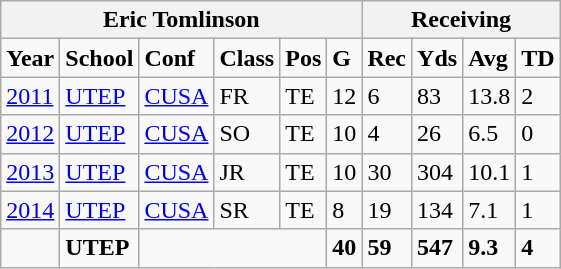<table class="wikitable">
<tr style="font-weight:bold; text-align:center;">
<th colspan="6">Eric Tomlinson</th>
<th colspan="4">Receiving</th>
</tr>
<tr style="font-weight:bold;">
<td>Year</td>
<td>School</td>
<td>Conf</td>
<td>Class</td>
<td>Pos</td>
<td>G</td>
<td>Rec</td>
<td>Yds</td>
<td>Avg</td>
<td>TD</td>
</tr>
<tr>
<td><a href='#'>2011</a></td>
<td><a href='#'>UTEP</a></td>
<td><a href='#'>CUSA</a></td>
<td>FR</td>
<td>TE</td>
<td>12</td>
<td>6</td>
<td>83</td>
<td>13.8</td>
<td>2</td>
</tr>
<tr>
<td><a href='#'>2012</a></td>
<td><a href='#'>UTEP</a></td>
<td><a href='#'>CUSA</a></td>
<td>SO</td>
<td>TE</td>
<td>10</td>
<td>4</td>
<td>26</td>
<td>6.5</td>
<td>0</td>
</tr>
<tr>
<td><a href='#'>2013</a></td>
<td><a href='#'>UTEP</a></td>
<td><a href='#'>CUSA</a></td>
<td>JR</td>
<td>TE</td>
<td>10</td>
<td>30</td>
<td>304</td>
<td>10.1</td>
<td>1</td>
</tr>
<tr>
<td><a href='#'>2014</a></td>
<td><a href='#'>UTEP</a></td>
<td><a href='#'>CUSA</a></td>
<td>SR</td>
<td>TE</td>
<td>8</td>
<td>19</td>
<td>134</td>
<td>7.1</td>
<td>1</td>
</tr>
<tr style="font-weight:bold;">
<td></td>
<td>UTEP</td>
<td colspan="3"></td>
<td>40</td>
<td>59</td>
<td>547</td>
<td>9.3</td>
<td>4</td>
</tr>
</table>
